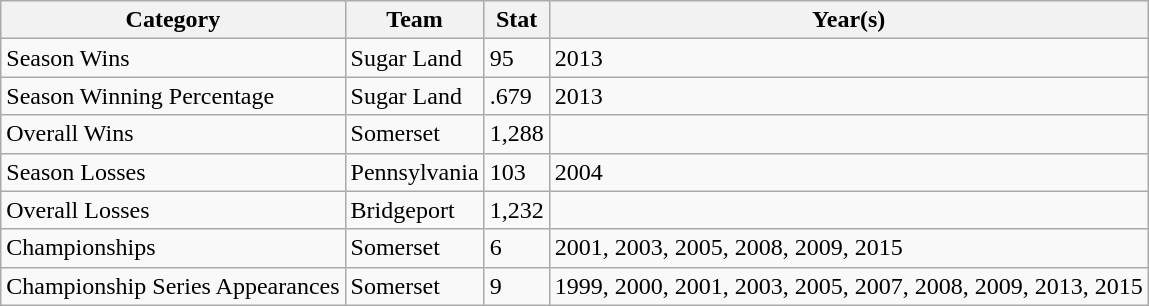<table class="wikitable">
<tr>
<th>Category</th>
<th>Team</th>
<th>Stat</th>
<th>Year(s)</th>
</tr>
<tr>
<td>Season Wins</td>
<td>Sugar Land</td>
<td>95</td>
<td>2013</td>
</tr>
<tr>
<td>Season Winning Percentage</td>
<td>Sugar Land</td>
<td>.679</td>
<td>2013</td>
</tr>
<tr>
<td>Overall Wins</td>
<td>Somerset</td>
<td>1,288</td>
<td></td>
</tr>
<tr>
<td>Season Losses</td>
<td>Pennsylvania</td>
<td>103</td>
<td>2004</td>
</tr>
<tr>
<td>Overall Losses</td>
<td>Bridgeport</td>
<td>1,232</td>
<td></td>
</tr>
<tr>
<td>Championships</td>
<td>Somerset</td>
<td>6</td>
<td>2001, 2003, 2005, 2008, 2009, 2015</td>
</tr>
<tr>
<td>Championship Series Appearances</td>
<td>Somerset</td>
<td>9</td>
<td>1999, 2000, 2001, 2003, 2005, 2007, 2008, 2009, 2013, 2015</td>
</tr>
</table>
